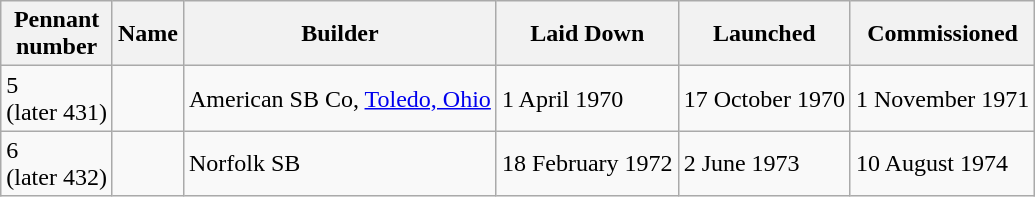<table class="wikitable">
<tr>
<th>Pennant<br> number</th>
<th>Name</th>
<th>Builder</th>
<th>Laid Down</th>
<th>Launched</th>
<th>Commissioned</th>
</tr>
<tr>
<td>5<br>(later 431)</td>
<td></td>
<td>American SB Co, <a href='#'>Toledo, Ohio</a></td>
<td>1 April 1970</td>
<td>17 October 1970</td>
<td>1 November 1971</td>
</tr>
<tr>
<td>6<br>(later 432)</td>
<td></td>
<td>Norfolk SB</td>
<td>18 February 1972</td>
<td>2 June 1973</td>
<td>10 August 1974</td>
</tr>
</table>
